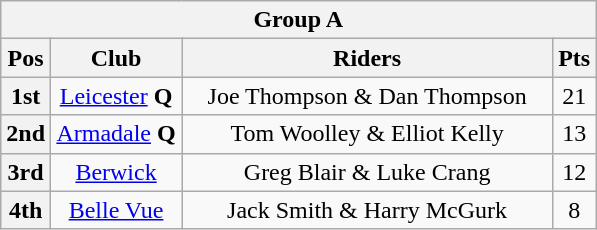<table class="wikitable" style="text-align: center">
<tr>
<th colspan="6">Group A</th>
</tr>
<tr>
<th width=20>Pos</th>
<th width=80>Club</th>
<th width=240>Riders</th>
<th width=20>Pts</th>
</tr>
<tr>
<th>1st</th>
<td><a href='#'>Leicester</a> <strong>Q</strong></td>
<td>Joe Thompson & Dan Thompson</td>
<td>21</td>
</tr>
<tr>
<th>2nd</th>
<td><a href='#'>Armadale</a> <strong>Q</strong></td>
<td>Tom Woolley & Elliot Kelly</td>
<td>13</td>
</tr>
<tr>
<th>3rd</th>
<td><a href='#'>Berwick</a></td>
<td>Greg Blair & Luke Crang</td>
<td>12</td>
</tr>
<tr>
<th>4th</th>
<td><a href='#'>Belle Vue</a></td>
<td>Jack Smith & Harry McGurk</td>
<td>8</td>
</tr>
</table>
